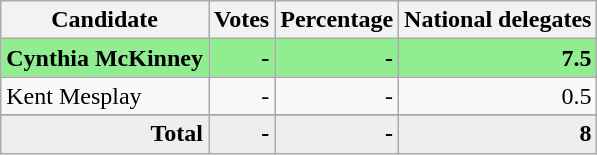<table class="wikitable" style=" text-align:right;">
<tr>
<th>Candidate</th>
<th>Votes</th>
<th>Percentage</th>
<th>National delegates</th>
</tr>
<tr style="background:lightgreen;">
<td style="text-align:left;"><strong>Cynthia McKinney</strong></td>
<td><strong>-</strong></td>
<td><strong>-</strong></td>
<td><strong>7.5</strong></td>
</tr>
<tr>
<td style="text-align:left;">Kent Mesplay</td>
<td>-</td>
<td>-</td>
<td>0.5</td>
</tr>
<tr>
</tr>
<tr style="background:#eee;">
<td style="margin-right:0.50px"><strong>Total</strong></td>
<td style="margin-right:0.50px"><strong>-</strong></td>
<td style="margin-right:0.50px"><strong>-</strong></td>
<td style="margin-right:0.50px"><strong>8</strong></td>
</tr>
</table>
